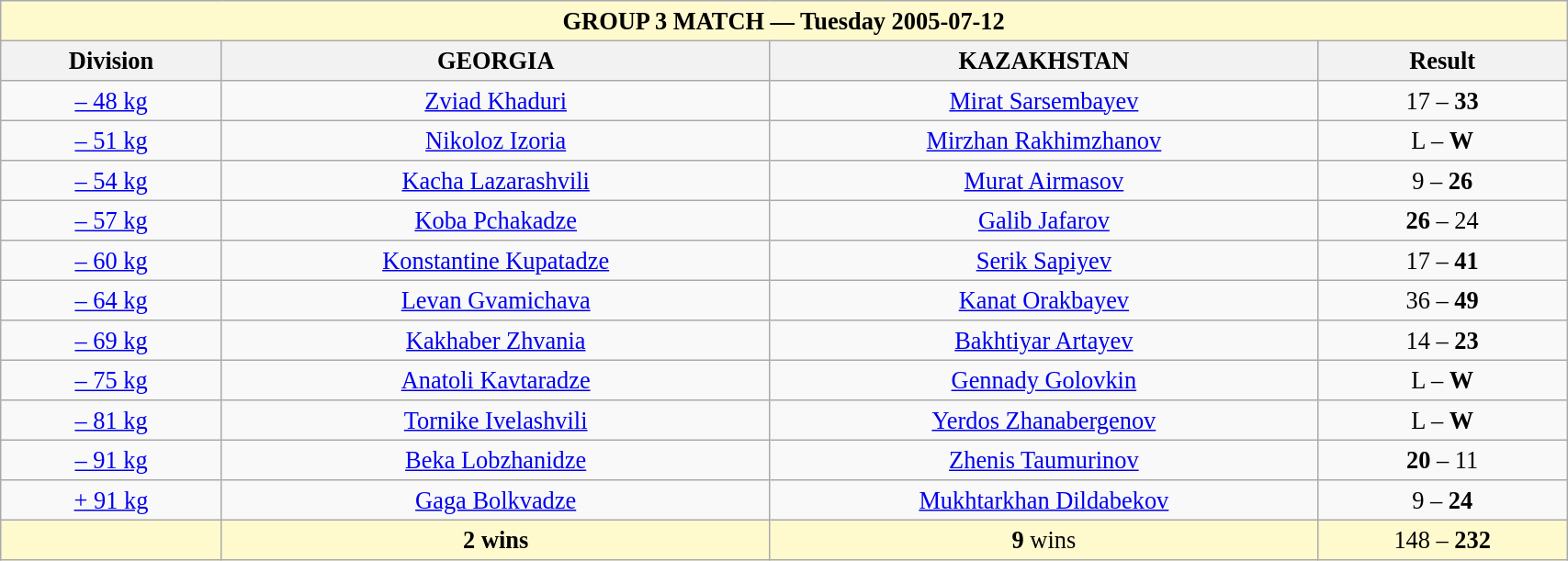<table class="wikitable" style=" text-align:center; font-size:110%;" width="90%">
<tr>
<th colspan="4" style=background:lemonchiffon>GROUP 3 MATCH — Tuesday 2005-07-12</th>
</tr>
<tr>
<th>Division</th>
<th width=35%> GEORGIA</th>
<th width=35%> KAZAKHSTAN</th>
<th>Result</th>
</tr>
<tr>
<td><a href='#'>– 48 kg</a></td>
<td><a href='#'>Zviad Khaduri</a></td>
<td><a href='#'>Mirat Sarsembayev</a></td>
<td>17 – <strong>33</strong></td>
</tr>
<tr>
<td><a href='#'>– 51 kg</a></td>
<td><a href='#'>Nikoloz Izoria</a></td>
<td><a href='#'>Mirzhan Rakhimzhanov</a></td>
<td>L – <strong>W</strong></td>
</tr>
<tr>
<td><a href='#'>– 54 kg</a></td>
<td><a href='#'>Kacha Lazarashvili</a></td>
<td><a href='#'>Murat Airmasov</a></td>
<td>9 – <strong>26</strong></td>
</tr>
<tr>
<td><a href='#'>– 57 kg</a></td>
<td><a href='#'>Koba Pchakadze</a></td>
<td><a href='#'>Galib Jafarov</a></td>
<td><strong>26</strong> – 24</td>
</tr>
<tr>
<td><a href='#'>– 60 kg</a></td>
<td><a href='#'>Konstantine Kupatadze</a></td>
<td><a href='#'>Serik Sapiyev</a></td>
<td>17 – <strong>41</strong></td>
</tr>
<tr>
<td><a href='#'>– 64 kg</a></td>
<td><a href='#'>Levan Gvamichava</a></td>
<td><a href='#'>Kanat Orakbayev</a></td>
<td>36 – <strong>49</strong></td>
</tr>
<tr>
<td><a href='#'>– 69 kg</a></td>
<td><a href='#'>Kakhaber Zhvania</a></td>
<td><a href='#'>Bakhtiyar Artayev</a></td>
<td>14 – <strong>23</strong></td>
</tr>
<tr>
<td><a href='#'>– 75 kg</a></td>
<td><a href='#'>Anatoli Kavtaradze</a></td>
<td><a href='#'>Gennady Golovkin</a></td>
<td>L – <strong>W</strong></td>
</tr>
<tr>
<td><a href='#'>– 81 kg</a></td>
<td><a href='#'>Tornike Ivelashvili</a></td>
<td><a href='#'>Yerdos Zhanabergenov</a></td>
<td>L – <strong>W</strong></td>
</tr>
<tr>
<td><a href='#'>– 91 kg</a></td>
<td><a href='#'>Beka Lobzhanidze</a></td>
<td><a href='#'>Zhenis Taumurinov</a></td>
<td><strong>20</strong> – 11</td>
</tr>
<tr>
<td><a href='#'>+ 91 kg</a></td>
<td><a href='#'>Gaga Bolkvadze</a></td>
<td><a href='#'>Mukhtarkhan Dildabekov</a></td>
<td>9 – <strong>24</strong></td>
</tr>
<tr>
<td style=background:lemonchiffon></td>
<td style=background:lemonchiffon><strong>2 wins</strong></td>
<td style=background:lemonchiffon><strong>9</strong> wins</td>
<td style=background:lemonchiffon>148 – <strong>232</strong></td>
</tr>
</table>
